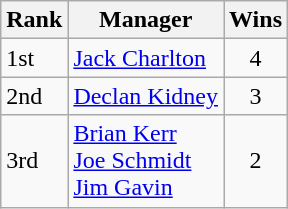<table class="wikitable sortable">
<tr>
<th>Rank</th>
<th>Manager</th>
<th>Wins</th>
</tr>
<tr>
<td>1st</td>
<td><a href='#'>Jack Charlton</a></td>
<td style="text-align:center;">4</td>
</tr>
<tr>
<td>2nd</td>
<td><a href='#'>Declan Kidney</a></td>
<td style="text-align:center;">3</td>
</tr>
<tr>
<td>3rd</td>
<td><a href='#'>Brian Kerr</a> <br> <a href='#'>Joe Schmidt</a> <br> <a href='#'>Jim Gavin</a></td>
<td style="text-align:center;">2</td>
</tr>
</table>
